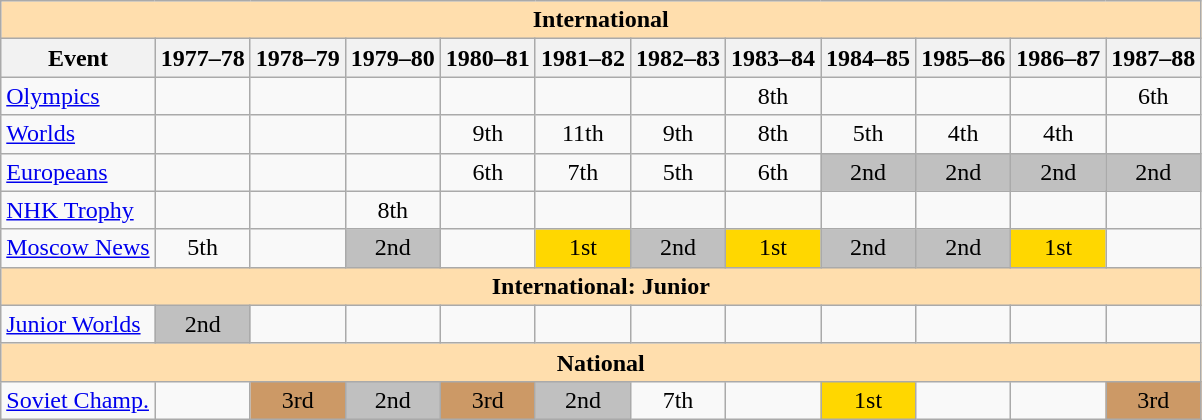<table class="wikitable" style="text-align:center">
<tr>
<th style="background-color: #ffdead; " colspan=12 align=center><strong>International</strong></th>
</tr>
<tr>
<th>Event</th>
<th>1977–78</th>
<th>1978–79</th>
<th>1979–80</th>
<th>1980–81</th>
<th>1981–82</th>
<th>1982–83</th>
<th>1983–84</th>
<th>1984–85</th>
<th>1985–86</th>
<th>1986–87</th>
<th>1987–88</th>
</tr>
<tr>
<td align=left><a href='#'>Olympics</a></td>
<td></td>
<td></td>
<td></td>
<td></td>
<td></td>
<td></td>
<td>8th</td>
<td></td>
<td></td>
<td></td>
<td>6th</td>
</tr>
<tr>
<td align=left><a href='#'>Worlds</a></td>
<td></td>
<td></td>
<td></td>
<td>9th</td>
<td>11th</td>
<td>9th</td>
<td>8th</td>
<td>5th</td>
<td>4th</td>
<td>4th</td>
<td></td>
</tr>
<tr>
<td align=left><a href='#'>Europeans</a></td>
<td></td>
<td></td>
<td></td>
<td>6th</td>
<td>7th</td>
<td>5th</td>
<td>6th</td>
<td bgcolor=silver>2nd</td>
<td bgcolor=silver>2nd</td>
<td bgcolor=silver>2nd</td>
<td bgcolor=silver>2nd</td>
</tr>
<tr>
<td align=left><a href='#'>NHK Trophy</a></td>
<td></td>
<td></td>
<td>8th</td>
<td></td>
<td></td>
<td></td>
<td></td>
<td></td>
<td></td>
<td></td>
<td></td>
</tr>
<tr>
<td align=left><a href='#'>Moscow News</a></td>
<td>5th</td>
<td></td>
<td bgcolor=silver>2nd</td>
<td></td>
<td bgcolor=gold>1st</td>
<td bgcolor=silver>2nd</td>
<td bgcolor=gold>1st</td>
<td bgcolor=silver>2nd</td>
<td bgcolor=silver>2nd</td>
<td bgcolor=gold>1st</td>
<td></td>
</tr>
<tr>
<th style="background-color: #ffdead; " colspan=12 align=center><strong>International: Junior</strong></th>
</tr>
<tr>
<td align=left><a href='#'>Junior Worlds</a></td>
<td bgcolor=silver>2nd</td>
<td></td>
<td></td>
<td></td>
<td></td>
<td></td>
<td></td>
<td></td>
<td></td>
<td></td>
<td></td>
</tr>
<tr>
<th style="background-color: #ffdead; " colspan=12 align=center><strong>National</strong></th>
</tr>
<tr>
<td align=left><a href='#'>Soviet Champ.</a></td>
<td></td>
<td bgcolor=cc9966>3rd</td>
<td bgcolor=silver>2nd</td>
<td bgcolor=cc9966>3rd</td>
<td bgcolor=silver>2nd</td>
<td>7th</td>
<td></td>
<td bgcolor=gold>1st</td>
<td></td>
<td></td>
<td bgcolor=cc9966>3rd</td>
</tr>
</table>
